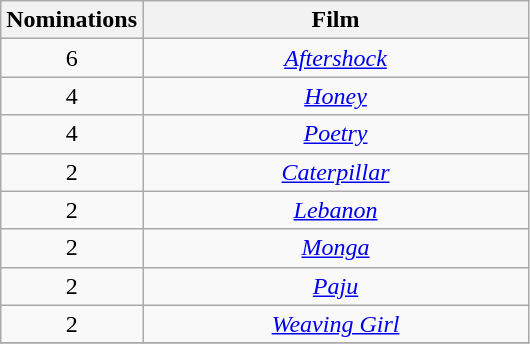<table class="wikitable" rowspan=2 border=2 style="text-align:center;">
<tr>
<th scope="col" width="50">Nominations</th>
<th scope="col" width="250">Film</th>
</tr>
<tr>
<td>6</td>
<td><em><a href='#'>Aftershock</a></em></td>
</tr>
<tr>
<td>4</td>
<td><em><a href='#'>Honey</a></em></td>
</tr>
<tr>
<td>4</td>
<td><em><a href='#'>Poetry</a></em></td>
</tr>
<tr>
<td>2</td>
<td><em><a href='#'>Caterpillar</a></em></td>
</tr>
<tr>
<td>2</td>
<td><em><a href='#'>Lebanon</a></em></td>
</tr>
<tr>
<td>2</td>
<td><em><a href='#'>Monga</a></em></td>
</tr>
<tr>
<td>2</td>
<td><em><a href='#'>Paju</a></em></td>
</tr>
<tr>
<td>2</td>
<td><em><a href='#'>Weaving Girl</a></em></td>
</tr>
<tr>
</tr>
</table>
